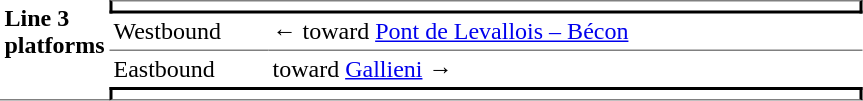<table border=0 cellspacing=0 cellpadding=3>
<tr>
<td style="border-bottom:solid 1px gray;" width=50 rowspan=10 valign=top><strong>Line 3 platforms</strong></td>
<td style="border-top:solid 1px gray;border-right:solid 2px black;border-left:solid 2px black;border-bottom:solid 2px black;text-align:center;" colspan=2></td>
</tr>
<tr>
<td style="border-bottom:solid 1px gray;" width=100>Westbound</td>
<td style="border-bottom:solid 1px gray;" width=390>←   toward <a href='#'>Pont de Levallois – Bécon</a> </td>
</tr>
<tr>
<td>Eastbound</td>
<td>   toward <a href='#'>Gallieni</a>  →</td>
</tr>
<tr>
<td style="border-top:solid 2px black;border-right:solid 2px black;border-left:solid 2px black;border-bottom:solid 1px gray;text-align:center;" colspan=2></td>
</tr>
</table>
